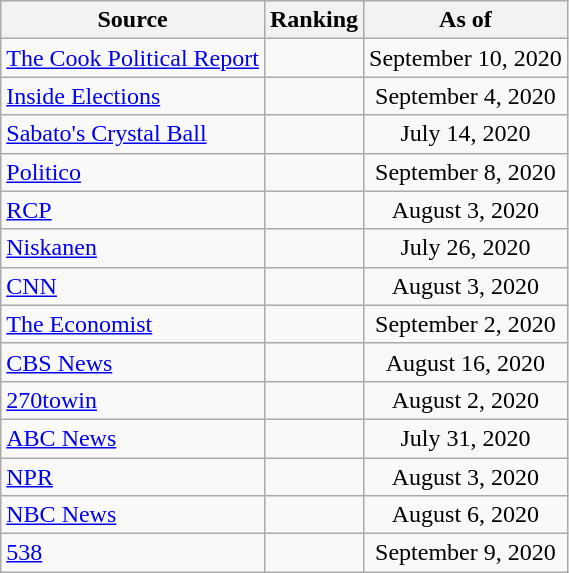<table class="wikitable" style="text-align:center">
<tr>
<th>Source</th>
<th>Ranking</th>
<th>As of</th>
</tr>
<tr>
<td align="left"><a href='#'>The Cook Political Report</a></td>
<td></td>
<td>September 10, 2020</td>
</tr>
<tr>
<td align="left"><a href='#'>Inside Elections</a></td>
<td></td>
<td>September 4, 2020</td>
</tr>
<tr>
<td align="left"><a href='#'>Sabato's Crystal Ball</a></td>
<td></td>
<td>July 14, 2020</td>
</tr>
<tr>
<td align="left"><a href='#'>Politico</a></td>
<td></td>
<td>September 8, 2020</td>
</tr>
<tr>
<td align="left"><a href='#'>RCP</a></td>
<td></td>
<td>August 3, 2020</td>
</tr>
<tr>
<td align="left"><a href='#'>Niskanen</a></td>
<td></td>
<td>July 26, 2020</td>
</tr>
<tr>
<td align="left"><a href='#'>CNN</a></td>
<td></td>
<td>August 3, 2020</td>
</tr>
<tr>
<td align="left"><a href='#'>The Economist</a></td>
<td></td>
<td>September 2, 2020</td>
</tr>
<tr>
<td align="left"><a href='#'>CBS News</a></td>
<td></td>
<td>August 16, 2020</td>
</tr>
<tr>
<td align="left"><a href='#'>270towin</a></td>
<td></td>
<td>August 2, 2020</td>
</tr>
<tr>
<td align="left"><a href='#'>ABC News</a></td>
<td></td>
<td>July 31, 2020</td>
</tr>
<tr>
<td align="left"><a href='#'>NPR</a></td>
<td></td>
<td>August 3, 2020</td>
</tr>
<tr>
<td align="left"><a href='#'>NBC News</a></td>
<td></td>
<td>August 6, 2020</td>
</tr>
<tr>
<td align="left"><a href='#'>538</a></td>
<td></td>
<td>September 9, 2020</td>
</tr>
</table>
